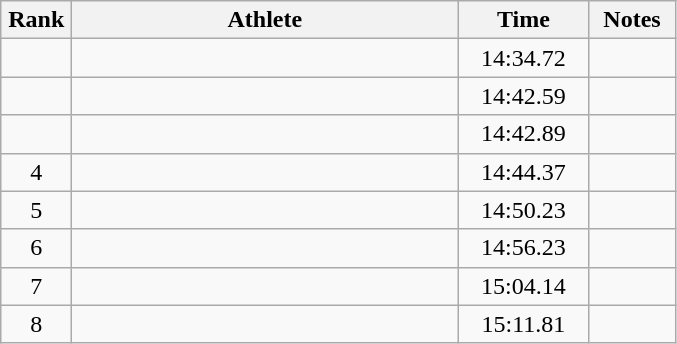<table class=wikitable style="text-align:center">
<tr>
<th width=40>Rank</th>
<th width=250>Athlete</th>
<th width=80>Time</th>
<th width=50>Notes</th>
</tr>
<tr>
<td></td>
<td align=left></td>
<td>14:34.72</td>
<td></td>
</tr>
<tr>
<td></td>
<td align=left></td>
<td>14:42.59</td>
<td></td>
</tr>
<tr>
<td></td>
<td align=left></td>
<td>14:42.89</td>
<td></td>
</tr>
<tr>
<td>4</td>
<td align=left></td>
<td>14:44.37</td>
<td></td>
</tr>
<tr>
<td>5</td>
<td align=left></td>
<td>14:50.23</td>
<td></td>
</tr>
<tr>
<td>6</td>
<td align=left></td>
<td>14:56.23</td>
<td></td>
</tr>
<tr>
<td>7</td>
<td align=left></td>
<td>15:04.14</td>
<td></td>
</tr>
<tr>
<td>8</td>
<td align=left></td>
<td>15:11.81</td>
<td></td>
</tr>
</table>
